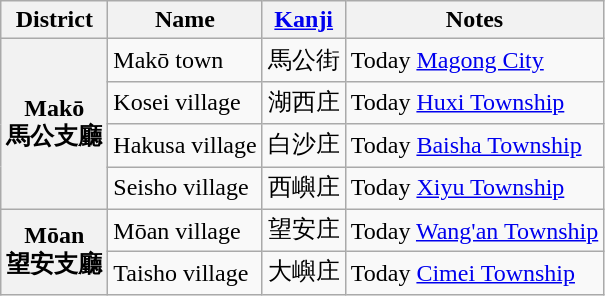<table class=wikitable>
<tr>
<th>District</th>
<th>Name</th>
<th><a href='#'>Kanji</a></th>
<th>Notes</th>
</tr>
<tr>
<th rowspan=4>Makō<br>馬公支廳</th>
<td>Makō town</td>
<td>馬公街</td>
<td>Today <a href='#'>Magong City</a></td>
</tr>
<tr>
<td>Kosei village</td>
<td>湖西庄</td>
<td>Today <a href='#'>Huxi Township</a></td>
</tr>
<tr>
<td>Hakusa village</td>
<td>白沙庄</td>
<td>Today <a href='#'>Baisha Township</a></td>
</tr>
<tr>
<td>Seisho village</td>
<td>西嶼庄</td>
<td>Today <a href='#'>Xiyu Township</a></td>
</tr>
<tr>
<th rowspan=2>Mōan<br>望安支廳</th>
<td>Mōan village</td>
<td>望安庄</td>
<td>Today <a href='#'>Wang'an Township</a></td>
</tr>
<tr>
<td>Taisho village</td>
<td>大嶼庄</td>
<td>Today <a href='#'>Cimei Township</a></td>
</tr>
</table>
